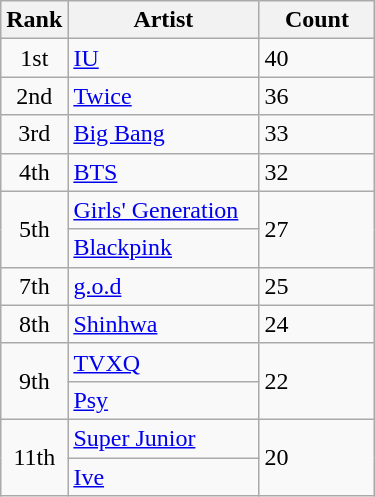<table class="wikitable">
<tr>
<th>Rank</th>
<th style="width:120px;">Artist</th>
<th style="width:70px;">Count</th>
</tr>
<tr>
<td style="text-align:center">1st</td>
<td><a href='#'>IU</a></td>
<td>40</td>
</tr>
<tr>
<td style="text-align:center">2nd</td>
<td><a href='#'>Twice</a></td>
<td>36</td>
</tr>
<tr>
<td style="text-align:center">3rd</td>
<td><a href='#'>Big Bang</a></td>
<td>33</td>
</tr>
<tr>
<td style="text-align:center">4th</td>
<td><a href='#'>BTS</a></td>
<td>32</td>
</tr>
<tr>
<td rowspan="2" style="text-align:center">5th</td>
<td><a href='#'>Girls' Generation</a></td>
<td rowspan="2">27</td>
</tr>
<tr>
<td><a href='#'>Blackpink</a></td>
</tr>
<tr>
<td style="text-align:center">7th</td>
<td><a href='#'>g.o.d</a></td>
<td>25</td>
</tr>
<tr>
<td style="text-align:center">8th</td>
<td><a href='#'>Shinhwa</a></td>
<td>24</td>
</tr>
<tr>
<td rowspan="2" style="text-align:center">9th</td>
<td><a href='#'>TVXQ</a></td>
<td rowspan="2">22</td>
</tr>
<tr>
<td><a href='#'>Psy</a></td>
</tr>
<tr>
<td rowspan='2' style="text-align:center">11th</td>
<td><a href='#'>Super Junior</a></td>
<td rowspan='2'>20</td>
</tr>
<tr>
<td><a href='#'>Ive</a></td>
</tr>
</table>
